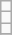<table class="wikitable">
<tr>
<td></td>
</tr>
<tr>
<td></td>
</tr>
<tr>
<td></td>
</tr>
<tr>
</tr>
</table>
